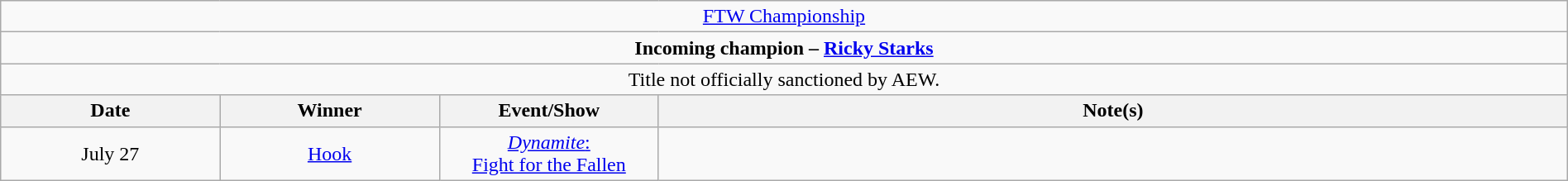<table class="wikitable" style="text-align:center; width:100%;">
<tr>
<td colspan="4" style="text-align: center;"><a href='#'>FTW Championship</a></td>
</tr>
<tr>
<td colspan="4" style="text-align: center;"><strong>Incoming champion – <a href='#'>Ricky Starks</a></strong></td>
</tr>
<tr>
<td colspan="4">Title not officially sanctioned by AEW.</td>
</tr>
<tr>
<th width=14%>Date</th>
<th width=14%>Winner</th>
<th width=14%>Event/Show</th>
<th width=58%>Note(s)</th>
</tr>
<tr>
<td>July 27</td>
<td><a href='#'>Hook</a></td>
<td><a href='#'><em>Dynamite</em>:<br>Fight for the Fallen</a></td>
<td></td>
</tr>
</table>
